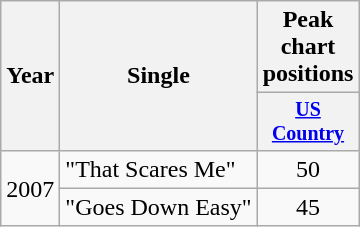<table class="wikitable" style="text-align:center;">
<tr>
<th rowspan="2">Year</th>
<th rowspan="2">Single</th>
<th>Peak chart positions</th>
</tr>
<tr style="font-size:smaller;">
<th width="60"><a href='#'>US Country</a></th>
</tr>
<tr>
<td rowspan="2">2007</td>
<td align="left">"That Scares Me"</td>
<td>50</td>
</tr>
<tr>
<td align="left">"Goes Down Easy"</td>
<td>45</td>
</tr>
</table>
